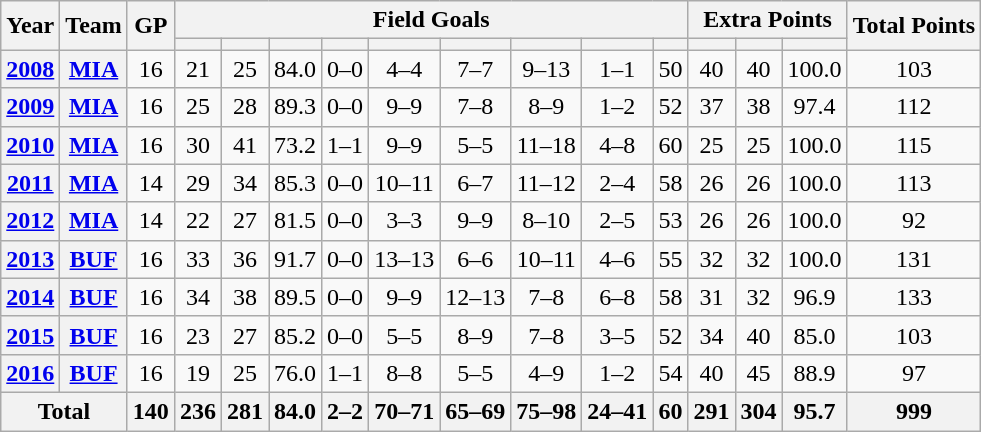<table class="wikitable" style="text-align:center;">
<tr>
<th rowspan="2">Year</th>
<th rowspan="2">Team</th>
<th rowspan="2">GP</th>
<th colspan="9">Field Goals</th>
<th colspan="3">Extra Points</th>
<th rowspan="2">Total Points</th>
</tr>
<tr>
<th></th>
<th></th>
<th></th>
<th></th>
<th></th>
<th></th>
<th></th>
<th></th>
<th></th>
<th></th>
<th></th>
<th></th>
</tr>
<tr>
<th><a href='#'>2008</a></th>
<th><a href='#'>MIA</a></th>
<td>16</td>
<td>21</td>
<td>25</td>
<td>84.0</td>
<td>0–0</td>
<td>4–4</td>
<td>7–7</td>
<td>9–13</td>
<td>1–1</td>
<td>50</td>
<td>40</td>
<td>40</td>
<td>100.0</td>
<td>103</td>
</tr>
<tr>
<th><a href='#'>2009</a></th>
<th><a href='#'>MIA</a></th>
<td>16</td>
<td>25</td>
<td>28</td>
<td>89.3</td>
<td>0–0</td>
<td>9–9</td>
<td>7–8</td>
<td>8–9</td>
<td>1–2</td>
<td>52</td>
<td>37</td>
<td>38</td>
<td>97.4</td>
<td>112</td>
</tr>
<tr>
<th><a href='#'>2010</a></th>
<th><a href='#'>MIA</a></th>
<td>16</td>
<td>30</td>
<td>41</td>
<td>73.2</td>
<td>1–1</td>
<td>9–9</td>
<td>5–5</td>
<td>11–18</td>
<td>4–8</td>
<td>60</td>
<td>25</td>
<td>25</td>
<td>100.0</td>
<td>115</td>
</tr>
<tr>
<th><a href='#'>2011</a></th>
<th><a href='#'>MIA</a></th>
<td>14</td>
<td>29</td>
<td>34</td>
<td>85.3</td>
<td>0–0</td>
<td>10–11</td>
<td>6–7</td>
<td>11–12</td>
<td>2–4</td>
<td>58</td>
<td>26</td>
<td>26</td>
<td>100.0</td>
<td>113</td>
</tr>
<tr>
<th><a href='#'>2012</a></th>
<th><a href='#'>MIA</a></th>
<td>14</td>
<td>22</td>
<td>27</td>
<td>81.5</td>
<td>0–0</td>
<td>3–3</td>
<td>9–9</td>
<td>8–10</td>
<td>2–5</td>
<td>53</td>
<td>26</td>
<td>26</td>
<td>100.0</td>
<td>92</td>
</tr>
<tr>
<th><a href='#'>2013</a></th>
<th><a href='#'>BUF</a></th>
<td>16</td>
<td>33</td>
<td>36</td>
<td>91.7</td>
<td>0–0</td>
<td>13–13</td>
<td>6–6</td>
<td>10–11</td>
<td>4–6</td>
<td>55</td>
<td>32</td>
<td>32</td>
<td>100.0</td>
<td>131</td>
</tr>
<tr>
<th><a href='#'>2014</a></th>
<th><a href='#'>BUF</a></th>
<td>16</td>
<td>34</td>
<td>38</td>
<td>89.5</td>
<td>0–0</td>
<td>9–9</td>
<td>12–13</td>
<td>7–8</td>
<td>6–8</td>
<td>58</td>
<td>31</td>
<td>32</td>
<td>96.9</td>
<td>133</td>
</tr>
<tr>
<th><a href='#'>2015</a></th>
<th><a href='#'>BUF</a></th>
<td>16</td>
<td>23</td>
<td>27</td>
<td>85.2</td>
<td>0–0</td>
<td>5–5</td>
<td>8–9</td>
<td>7–8</td>
<td>3–5</td>
<td>52</td>
<td>34</td>
<td>40</td>
<td>85.0</td>
<td>103</td>
</tr>
<tr>
<th><a href='#'>2016</a></th>
<th><a href='#'>BUF</a></th>
<td>16</td>
<td>19</td>
<td>25</td>
<td>76.0</td>
<td>1–1</td>
<td>8–8</td>
<td>5–5</td>
<td>4–9</td>
<td>1–2</td>
<td>54</td>
<td>40</td>
<td>45</td>
<td>88.9</td>
<td>97</td>
</tr>
<tr>
<th colspan="2">Total</th>
<th>140</th>
<th>236</th>
<th>281</th>
<th>84.0</th>
<th>2–2</th>
<th>70–71</th>
<th>65–69</th>
<th>75–98</th>
<th>24–41</th>
<th>60</th>
<th>291</th>
<th>304</th>
<th>95.7</th>
<th>999</th>
</tr>
</table>
